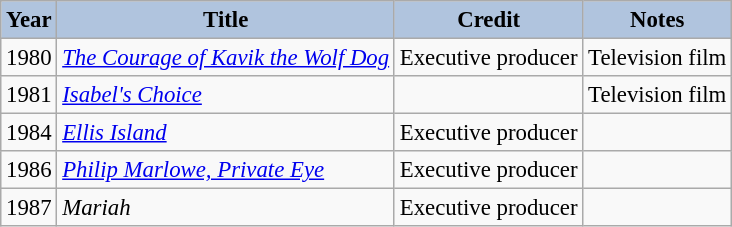<table class="wikitable" style="font-size:95%;">
<tr>
<th style="background:#B0C4DE;">Year</th>
<th style="background:#B0C4DE;">Title</th>
<th style="background:#B0C4DE;">Credit</th>
<th style="background:#B0C4DE;">Notes</th>
</tr>
<tr>
<td>1980</td>
<td><em><a href='#'>The Courage of Kavik the Wolf Dog</a></em></td>
<td>Executive producer</td>
<td>Television film</td>
</tr>
<tr>
<td>1981</td>
<td><em><a href='#'>Isabel's Choice</a></em></td>
<td></td>
<td>Television film</td>
</tr>
<tr>
<td>1984</td>
<td><em><a href='#'>Ellis Island</a></em></td>
<td>Executive producer</td>
<td></td>
</tr>
<tr>
<td>1986</td>
<td><em><a href='#'>Philip Marlowe, Private Eye</a></em></td>
<td>Executive producer</td>
<td></td>
</tr>
<tr>
<td>1987</td>
<td><em>Mariah</em></td>
<td>Executive producer</td>
<td></td>
</tr>
</table>
